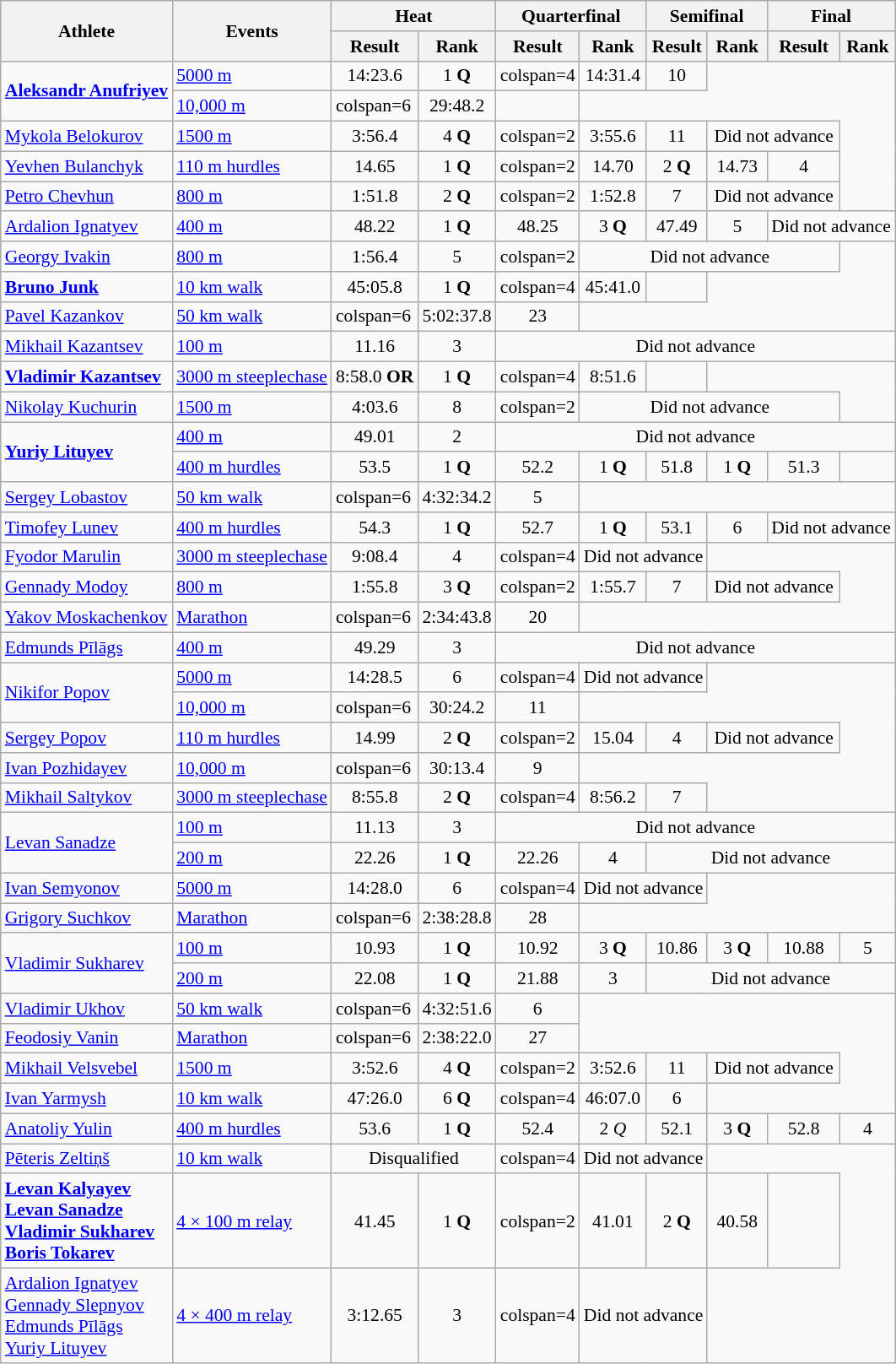<table class=wikitable style="font-size:90%">
<tr>
<th rowspan="2">Athlete</th>
<th rowspan="2">Events</th>
<th colspan="2">Heat</th>
<th colspan="2">Quarterfinal</th>
<th colspan="2">Semifinal</th>
<th colspan="2">Final</th>
</tr>
<tr>
<th>Result</th>
<th>Rank</th>
<th>Result</th>
<th>Rank</th>
<th>Result</th>
<th>Rank</th>
<th>Result</th>
<th>Rank</th>
</tr>
<tr>
<td rowspan=2><strong><a href='#'>Aleksandr Anufriyev</a></strong></td>
<td><a href='#'>5000 m</a></td>
<td align=center>14:23.6</td>
<td align=center>1 <strong>Q</strong></td>
<td>colspan=4 </td>
<td align=center>14:31.4</td>
<td align=center>10</td>
</tr>
<tr>
<td><a href='#'>10,000 m</a></td>
<td>colspan=6 </td>
<td align=center>29:48.2</td>
<td align=center></td>
</tr>
<tr>
<td><a href='#'>Mykola Belokurov</a></td>
<td><a href='#'>1500 m</a></td>
<td align=center>3:56.4</td>
<td align=center>4 <strong>Q</strong></td>
<td>colspan=2 </td>
<td align=center>3:55.6</td>
<td align=center>11</td>
<td align=center colspan="2">Did not advance</td>
</tr>
<tr>
<td><a href='#'>Yevhen Bulanchyk</a></td>
<td><a href='#'>110 m hurdles</a></td>
<td align=center>14.65</td>
<td align=center>1 <strong>Q</strong></td>
<td>colspan=2 </td>
<td align=center>14.70</td>
<td align=center>2 <strong>Q</strong></td>
<td align=center>14.73</td>
<td align=center>4</td>
</tr>
<tr>
<td><a href='#'>Petro Chevhun</a></td>
<td><a href='#'>800 m</a></td>
<td align=center>1:51.8</td>
<td align=center>2 <strong>Q</strong></td>
<td>colspan=2 </td>
<td align=center>1:52.8</td>
<td align=center>7</td>
<td align=center colspan="2">Did not advance</td>
</tr>
<tr>
<td><a href='#'>Ardalion Ignatyev</a></td>
<td><a href='#'>400 m</a></td>
<td align=center>48.22</td>
<td align=center>1 <strong>Q</strong></td>
<td align=center>48.25</td>
<td align=center>3 <strong>Q</strong></td>
<td align=center>47.49</td>
<td align=center>5</td>
<td align=center colspan="2">Did not advance</td>
</tr>
<tr>
<td><a href='#'>Georgy Ivakin</a></td>
<td><a href='#'>800 m</a></td>
<td align=center>1:56.4</td>
<td align=center>5</td>
<td>colspan=2 </td>
<td align=center colspan="4">Did not advance</td>
</tr>
<tr>
<td><strong><a href='#'>Bruno Junk</a></strong></td>
<td><a href='#'>10 km walk</a></td>
<td align=center>45:05.8</td>
<td align=center>1 <strong>Q</strong></td>
<td>colspan=4 </td>
<td align=center>45:41.0</td>
<td align=center></td>
</tr>
<tr>
<td><a href='#'>Pavel Kazankov</a></td>
<td><a href='#'>50 km walk</a></td>
<td>colspan=6 </td>
<td align=center>5:02:37.8</td>
<td align=center>23</td>
</tr>
<tr>
<td><a href='#'>Mikhail Kazantsev</a></td>
<td><a href='#'>100 m</a></td>
<td align=center>11.16</td>
<td align=center>3</td>
<td align=center colspan="6">Did not advance</td>
</tr>
<tr>
<td><strong><a href='#'>Vladimir Kazantsev</a></strong></td>
<td><a href='#'>3000 m steeplechase</a></td>
<td align=center>8:58.0 <strong>OR</strong></td>
<td align=center>1 <strong>Q</strong></td>
<td>colspan=4 </td>
<td align=center>8:51.6</td>
<td align=center></td>
</tr>
<tr>
<td><a href='#'>Nikolay Kuchurin</a></td>
<td><a href='#'>1500 m</a></td>
<td align=center>4:03.6</td>
<td align=center>8</td>
<td>colspan=2 </td>
<td align=center colspan="4">Did not advance</td>
</tr>
<tr>
<td rowspan=2><strong><a href='#'>Yuriy Lituyev</a></strong></td>
<td><a href='#'>400 m</a></td>
<td align=center>49.01</td>
<td align=center>2</td>
<td align=center colspan="6">Did not advance</td>
</tr>
<tr>
<td><a href='#'>400 m hurdles</a></td>
<td align=center>53.5</td>
<td align=center>1 <strong>Q</strong></td>
<td align=center>52.2</td>
<td align=center>1 <strong>Q</strong></td>
<td align=center>51.8</td>
<td align=center>1 <strong>Q</strong></td>
<td align=center>51.3</td>
<td align=center></td>
</tr>
<tr>
<td><a href='#'>Sergey Lobastov</a></td>
<td><a href='#'>50 km walk</a></td>
<td>colspan=6 </td>
<td align=center>4:32:34.2</td>
<td align=center>5</td>
</tr>
<tr>
<td><a href='#'>Timofey Lunev</a></td>
<td><a href='#'>400 m hurdles</a></td>
<td align=center>54.3</td>
<td align=center>1 <strong>Q</strong></td>
<td align=center>52.7</td>
<td align=center>1 <strong>Q</strong></td>
<td align=center>53.1</td>
<td align=center>6</td>
<td align=center colspan="2">Did not advance</td>
</tr>
<tr>
<td><a href='#'>Fyodor Marulin</a></td>
<td><a href='#'>3000 m steeplechase</a></td>
<td align=center>9:08.4</td>
<td align=center>4</td>
<td>colspan=4 </td>
<td align=center colspan="2">Did not advance</td>
</tr>
<tr>
<td><a href='#'>Gennady Modoy</a></td>
<td><a href='#'>800 m</a></td>
<td align=center>1:55.8</td>
<td align=center>3 <strong>Q</strong></td>
<td>colspan=2 </td>
<td align=center>1:55.7</td>
<td align=center>7</td>
<td align=center colspan="2">Did not advance</td>
</tr>
<tr>
<td><a href='#'>Yakov Moskachenkov</a></td>
<td><a href='#'>Marathon</a></td>
<td>colspan=6 </td>
<td align=center>2:34:43.8</td>
<td align=center>20</td>
</tr>
<tr>
<td><a href='#'>Edmunds Pīlāgs</a></td>
<td><a href='#'>400 m</a></td>
<td align=center>49.29</td>
<td align=center>3</td>
<td align=center colspan="6">Did not advance</td>
</tr>
<tr>
<td rowspan=2><a href='#'>Nikifor Popov</a></td>
<td><a href='#'>5000 m</a></td>
<td align=center>14:28.5</td>
<td align=center>6</td>
<td>colspan=4 </td>
<td align=center colspan="2">Did not advance</td>
</tr>
<tr>
<td><a href='#'>10,000 m</a></td>
<td>colspan=6 </td>
<td align=center>30:24.2</td>
<td align=center>11</td>
</tr>
<tr>
<td><a href='#'>Sergey Popov</a></td>
<td><a href='#'>110 m hurdles</a></td>
<td align=center>14.99</td>
<td align=center>2 <strong>Q</strong></td>
<td>colspan=2 </td>
<td align=center>15.04</td>
<td align=center>4</td>
<td align=center colspan="2">Did not advance</td>
</tr>
<tr>
<td><a href='#'>Ivan Pozhidayev</a></td>
<td><a href='#'>10,000 m</a></td>
<td>colspan=6 </td>
<td align=center>30:13.4</td>
<td align=center>9</td>
</tr>
<tr>
<td><a href='#'>Mikhail Saltykov</a></td>
<td><a href='#'>3000 m steeplechase</a></td>
<td align=center>8:55.8</td>
<td align=center>2 <strong>Q</strong></td>
<td>colspan=4 </td>
<td align=center>8:56.2</td>
<td align=center>7</td>
</tr>
<tr>
<td rowspan=2><a href='#'>Levan Sanadze</a></td>
<td><a href='#'>100 m</a></td>
<td align=center>11.13</td>
<td align=center>3</td>
<td align=center colspan="6">Did not advance</td>
</tr>
<tr>
<td><a href='#'>200 m</a></td>
<td align=center>22.26</td>
<td align=center>1 <strong>Q</strong></td>
<td align=center>22.26</td>
<td align=center>4</td>
<td align=center colspan="4">Did not advance</td>
</tr>
<tr>
<td><a href='#'>Ivan Semyonov</a></td>
<td><a href='#'>5000 m</a></td>
<td align=center>14:28.0</td>
<td align=center>6</td>
<td>colspan=4 </td>
<td align=center colspan="2">Did not advance</td>
</tr>
<tr>
<td><a href='#'>Grigory Suchkov</a></td>
<td><a href='#'>Marathon</a></td>
<td>colspan=6 </td>
<td align=center>2:38:28.8</td>
<td align=center>28</td>
</tr>
<tr>
<td rowspan=2><a href='#'>Vladimir Sukharev</a></td>
<td><a href='#'>100 m</a></td>
<td align=center>10.93</td>
<td align=center>1 <strong>Q</strong></td>
<td align=center>10.92</td>
<td align=center>3 <strong>Q</strong></td>
<td align=center>10.86</td>
<td align=center>3 <strong>Q</strong></td>
<td align=center>10.88</td>
<td align=center>5</td>
</tr>
<tr>
<td><a href='#'>200 m</a></td>
<td align=center>22.08</td>
<td align=center>1 <strong>Q</strong></td>
<td align=center>21.88</td>
<td align=center>3</td>
<td align=center colspan="4">Did not advance</td>
</tr>
<tr>
<td><a href='#'>Vladimir Ukhov</a></td>
<td><a href='#'>50 km walk</a></td>
<td>colspan=6 </td>
<td align=center>4:32:51.6</td>
<td align=center>6</td>
</tr>
<tr>
<td><a href='#'>Feodosiy Vanin</a></td>
<td><a href='#'>Marathon</a></td>
<td>colspan=6 </td>
<td align=center>2:38:22.0</td>
<td align=center>27</td>
</tr>
<tr>
<td><a href='#'>Mikhail Velsvebel</a></td>
<td><a href='#'>1500 m</a></td>
<td align=center>3:52.6</td>
<td align=center>4 <strong>Q</strong></td>
<td>colspan=2 </td>
<td align=center>3:52.6</td>
<td align=center>11</td>
<td align=center colspan="2">Did not advance</td>
</tr>
<tr>
<td><a href='#'>Ivan Yarmysh</a></td>
<td><a href='#'>10 km walk</a></td>
<td align=center>47:26.0</td>
<td align=center>6 <strong>Q</strong></td>
<td>colspan=4 </td>
<td align=center>46:07.0</td>
<td align=center>6</td>
</tr>
<tr>
<td><a href='#'>Anatoliy Yulin</a></td>
<td><a href='#'>400 m hurdles</a></td>
<td align=center>53.6</td>
<td align=center>1 <strong>Q</strong></td>
<td align=center>52.4</td>
<td align=center>2 <em>Q</em></td>
<td align=center>52.1</td>
<td align=center>3 <strong>Q</strong></td>
<td align=center>52.8</td>
<td align=center>4</td>
</tr>
<tr>
<td><a href='#'>Pēteris Zeltiņš</a></td>
<td><a href='#'>10 km walk</a></td>
<td align=center colspan="2">Disqualified</td>
<td>colspan=4 </td>
<td align=center colspan="2">Did not advance</td>
</tr>
<tr>
<td><strong><a href='#'>Levan Kalyayev</a> <br><a href='#'>Levan Sanadze</a><br><a href='#'>Vladimir Sukharev</a><br><a href='#'>Boris Tokarev</a></strong></td>
<td><a href='#'>4 × 100 m relay</a></td>
<td align=center>41.45</td>
<td align=center>1 <strong>Q</strong></td>
<td>colspan=2 </td>
<td align=center>41.01</td>
<td align=center>2 <strong>Q</strong></td>
<td align=center>40.58</td>
<td align=center></td>
</tr>
<tr>
<td><a href='#'>Ardalion Ignatyev</a> <br><a href='#'>Gennady Slepnyov</a><br><a href='#'>Edmunds Pīlāgs</a><br><a href='#'>Yuriy Lituyev</a></td>
<td><a href='#'>4 × 400 m relay</a></td>
<td align=center>3:12.65</td>
<td align=center>3</td>
<td>colspan=4 </td>
<td align=center colspan="2">Did not advance</td>
</tr>
</table>
